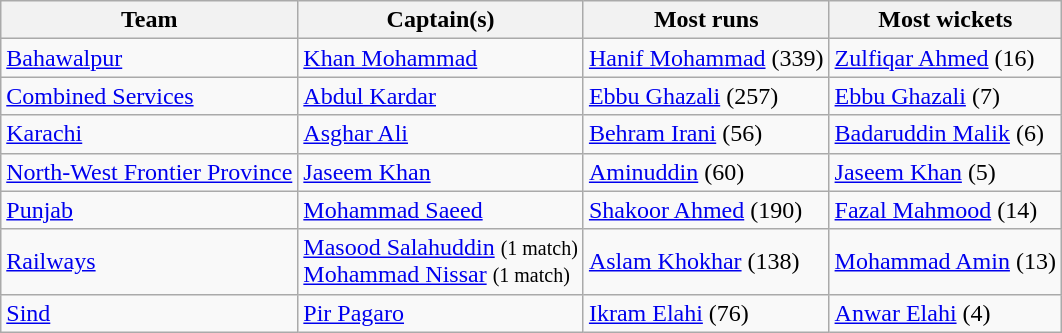<table class="wikitable sortable">
<tr>
<th>Team</th>
<th>Captain(s)</th>
<th>Most runs</th>
<th>Most wickets</th>
</tr>
<tr>
<td><a href='#'>Bahawalpur</a></td>
<td><a href='#'>Khan Mohammad</a></td>
<td><a href='#'>Hanif Mohammad</a> (339)</td>
<td><a href='#'>Zulfiqar Ahmed</a> (16)</td>
</tr>
<tr>
<td><a href='#'>Combined Services</a></td>
<td><a href='#'>Abdul Kardar</a></td>
<td><a href='#'>Ebbu Ghazali</a> (257)</td>
<td><a href='#'>Ebbu Ghazali</a> (7)</td>
</tr>
<tr>
<td><a href='#'>Karachi</a></td>
<td><a href='#'>Asghar Ali</a></td>
<td><a href='#'>Behram Irani</a> (56)</td>
<td><a href='#'>Badaruddin Malik</a> (6)</td>
</tr>
<tr>
<td><a href='#'>North-West Frontier Province</a></td>
<td><a href='#'>Jaseem Khan</a></td>
<td><a href='#'>Aminuddin</a> (60)</td>
<td><a href='#'>Jaseem Khan</a> (5)</td>
</tr>
<tr>
<td><a href='#'>Punjab</a></td>
<td><a href='#'>Mohammad Saeed</a></td>
<td><a href='#'>Shakoor Ahmed</a> (190)</td>
<td><a href='#'>Fazal Mahmood</a> (14)</td>
</tr>
<tr>
<td><a href='#'>Railways</a></td>
<td><a href='#'>Masood Salahuddin</a> <small>(1 match)</small><br><a href='#'>Mohammad Nissar</a> <small>(1 match)</small></td>
<td><a href='#'>Aslam Khokhar</a> (138)</td>
<td><a href='#'>Mohammad Amin</a> (13)</td>
</tr>
<tr>
<td><a href='#'>Sind</a></td>
<td><a href='#'>Pir Pagaro</a></td>
<td><a href='#'>Ikram Elahi</a> (76)</td>
<td><a href='#'>Anwar Elahi</a> (4)</td>
</tr>
</table>
